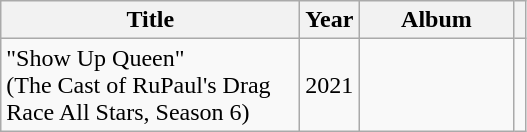<table class="wikitable plainrowheaders sortable" style="text-align:left;">
<tr>
<th scope="col"  style="width:12em;">Title</th>
<th scope="col"  style="width:2em;">Year</th>
<th scope="col"  style="width:6em;">Album</th>
<th rowspan="1"  style="text-align: center;" class="unsortable"></th>
</tr>
<tr>
<td>"Show Up Queen"<br>(The Cast of RuPaul's Drag Race All Stars, Season 6)</td>
<td rowspan="1">2021</td>
<td></td>
<td style="text-align: center;"></td>
</tr>
</table>
